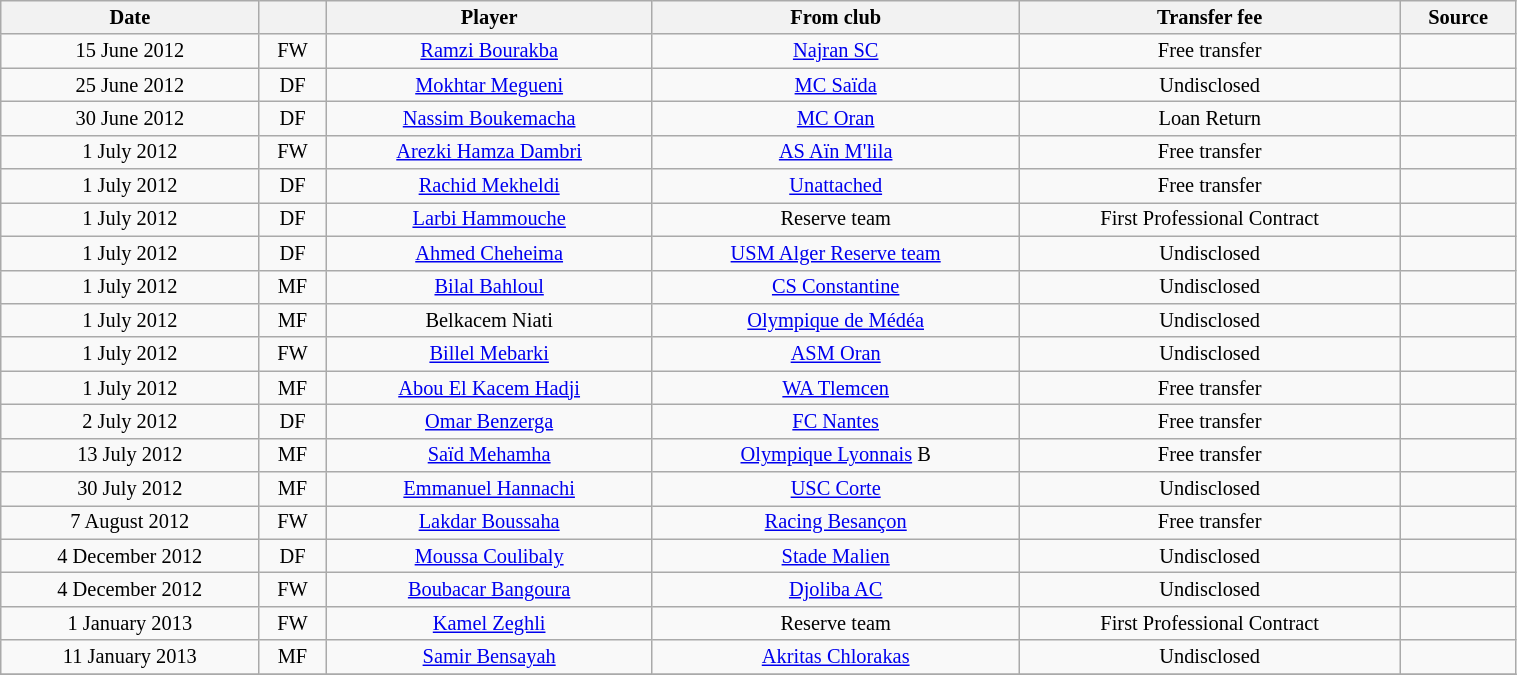<table class="wikitable sortable" style="width:80%; text-align:center; font-size:85%; text-align:centre;">
<tr>
<th>Date</th>
<th></th>
<th>Player</th>
<th>From club</th>
<th>Transfer fee</th>
<th>Source</th>
</tr>
<tr>
<td>15 June 2012</td>
<td>FW</td>
<td> <a href='#'>Ramzi Bourakba</a></td>
<td> <a href='#'>Najran SC</a></td>
<td>Free transfer</td>
<td></td>
</tr>
<tr>
<td>25 June 2012</td>
<td>DF</td>
<td> <a href='#'>Mokhtar Megueni</a></td>
<td><a href='#'>MC Saïda</a></td>
<td>Undisclosed</td>
<td></td>
</tr>
<tr>
<td>30 June 2012</td>
<td>DF</td>
<td> <a href='#'>Nassim Boukemacha</a></td>
<td><a href='#'>MC Oran</a></td>
<td>Loan Return</td>
<td></td>
</tr>
<tr>
<td>1 July 2012</td>
<td>FW</td>
<td> <a href='#'>Arezki Hamza Dambri</a></td>
<td><a href='#'>AS Aïn M'lila</a></td>
<td>Free transfer</td>
<td></td>
</tr>
<tr>
<td>1 July 2012</td>
<td>DF</td>
<td> <a href='#'>Rachid Mekheldi</a></td>
<td><a href='#'>Unattached</a></td>
<td>Free transfer</td>
<td></td>
</tr>
<tr>
<td>1 July 2012</td>
<td>DF</td>
<td> <a href='#'>Larbi Hammouche</a></td>
<td>Reserve team</td>
<td>First Professional Contract</td>
<td></td>
</tr>
<tr>
<td>1 July 2012</td>
<td>DF</td>
<td> <a href='#'>Ahmed Cheheima</a></td>
<td><a href='#'>USM Alger Reserve team</a></td>
<td>Undisclosed</td>
<td></td>
</tr>
<tr>
<td>1 July 2012</td>
<td>MF</td>
<td> <a href='#'>Bilal Bahloul</a></td>
<td><a href='#'>CS Constantine</a></td>
<td>Undisclosed</td>
<td></td>
</tr>
<tr>
<td>1 July 2012</td>
<td>MF</td>
<td> Belkacem Niati</td>
<td><a href='#'>Olympique de Médéa</a></td>
<td>Undisclosed</td>
<td></td>
</tr>
<tr>
<td>1 July 2012</td>
<td>FW</td>
<td> <a href='#'>Billel Mebarki</a></td>
<td><a href='#'>ASM Oran</a></td>
<td>Undisclosed</td>
<td></td>
</tr>
<tr>
<td>1 July 2012</td>
<td>MF</td>
<td> <a href='#'>Abou El Kacem Hadji</a></td>
<td><a href='#'>WA Tlemcen</a></td>
<td>Free transfer</td>
<td></td>
</tr>
<tr>
<td>2 July 2012</td>
<td>DF</td>
<td> <a href='#'>Omar Benzerga</a></td>
<td> <a href='#'>FC Nantes</a></td>
<td>Free transfer</td>
<td></td>
</tr>
<tr>
<td>13 July 2012</td>
<td>MF</td>
<td> <a href='#'>Saïd Mehamha</a></td>
<td> <a href='#'>Olympique Lyonnais</a> B</td>
<td>Free transfer</td>
<td></td>
</tr>
<tr>
<td>30 July 2012</td>
<td>MF</td>
<td> <a href='#'>Emmanuel Hannachi</a></td>
<td> <a href='#'>USC Corte</a></td>
<td>Undisclosed</td>
<td></td>
</tr>
<tr>
<td>7 August 2012</td>
<td>FW</td>
<td> <a href='#'>Lakdar Boussaha</a></td>
<td> <a href='#'>Racing Besançon</a></td>
<td>Free transfer</td>
<td></td>
</tr>
<tr>
<td>4 December 2012</td>
<td>DF</td>
<td> <a href='#'>Moussa Coulibaly</a></td>
<td> <a href='#'>Stade Malien</a></td>
<td>Undisclosed</td>
<td></td>
</tr>
<tr>
<td>4 December 2012</td>
<td>FW</td>
<td> <a href='#'>Boubacar Bangoura</a></td>
<td> <a href='#'>Djoliba AC</a></td>
<td>Undisclosed</td>
<td></td>
</tr>
<tr>
<td>1 January 2013</td>
<td>FW</td>
<td> <a href='#'>Kamel Zeghli</a></td>
<td>Reserve team</td>
<td>First Professional Contract</td>
<td></td>
</tr>
<tr>
<td>11 January 2013</td>
<td>MF</td>
<td> <a href='#'>Samir Bensayah</a></td>
<td> <a href='#'>Akritas Chlorakas</a></td>
<td>Undisclosed</td>
<td></td>
</tr>
<tr>
</tr>
</table>
